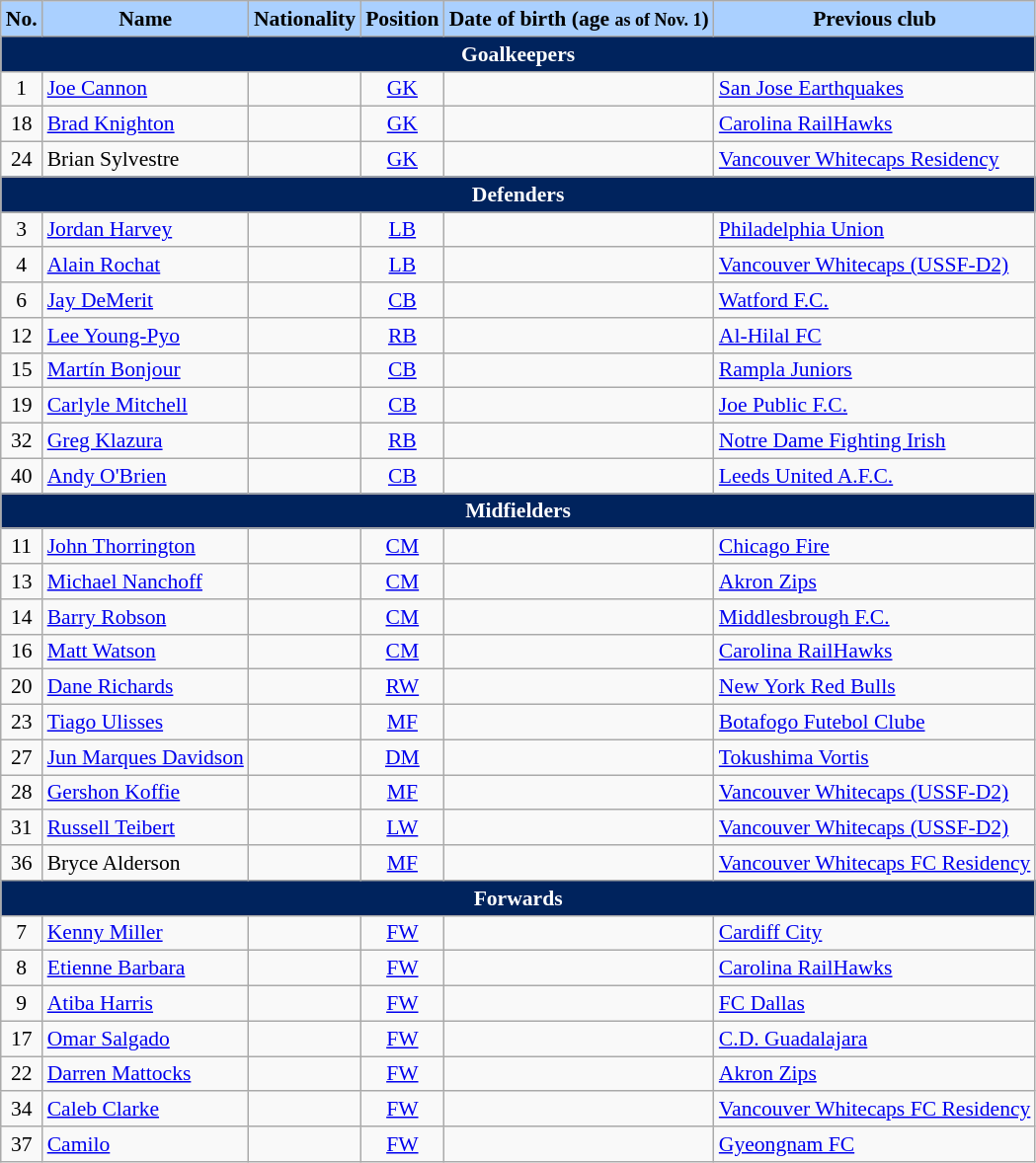<table class="wikitable"  style="text-align:left; font-size:90%;">
<tr>
<th style="background:#AAD0FF; color:black; text-align:center;">No.</th>
<th style="background:#AAD0FF; color:black; text-align:center;">Name</th>
<th style="background:#AAD0FF; color:black; text-align:center;">Nationality</th>
<th style="background:#AAD0FF; color:black; text-align:center;">Position</th>
<th style="background:#AAD0FF; color:black; text-align:center;">Date of birth (age <small>as of Nov. 1</small>)</th>
<th style="background:#AAD0FF; color:black; text-align:center;">Previous club</th>
</tr>
<tr>
<th colspan="6"  style="background:#00235D; color:white; text-align:center;">Goalkeepers</th>
</tr>
<tr>
<td style="text-align: center;">1</td>
<td><a href='#'>Joe Cannon</a></td>
<td></td>
<td style="text-align: center;"><a href='#'>GK</a></td>
<td></td>
<td><a href='#'>San Jose Earthquakes</a></td>
</tr>
<tr>
<td style="text-align: center;">18</td>
<td><a href='#'>Brad Knighton</a></td>
<td></td>
<td style="text-align: center;"><a href='#'>GK</a></td>
<td></td>
<td><a href='#'>Carolina RailHawks</a></td>
</tr>
<tr>
<td style="text-align: center;">24</td>
<td>Brian Sylvestre</td>
<td></td>
<td style="text-align: center;"><a href='#'>GK</a></td>
<td></td>
<td><a href='#'>Vancouver Whitecaps Residency</a></td>
</tr>
<tr>
<th colspan="6"  style="background:#00235D; color:white; text-align:center;">Defenders</th>
</tr>
<tr>
<td style="text-align: center;">3</td>
<td><a href='#'>Jordan Harvey</a></td>
<td></td>
<td style="text-align: center;"><a href='#'>LB</a></td>
<td></td>
<td><a href='#'>Philadelphia Union</a></td>
</tr>
<tr>
<td style="text-align: center;">4</td>
<td><a href='#'>Alain Rochat</a></td>
<td></td>
<td style="text-align: center;"><a href='#'>LB</a></td>
<td></td>
<td><a href='#'>Vancouver Whitecaps (USSF-D2)</a></td>
</tr>
<tr>
<td style="text-align: center;">6</td>
<td><a href='#'>Jay DeMerit</a></td>
<td></td>
<td style="text-align: center;"><a href='#'>CB</a></td>
<td></td>
<td><a href='#'>Watford F.C.</a></td>
</tr>
<tr>
<td style="text-align: center;">12</td>
<td><a href='#'>Lee Young-Pyo</a></td>
<td></td>
<td style="text-align: center;"><a href='#'>RB</a></td>
<td></td>
<td><a href='#'>Al-Hilal FC</a></td>
</tr>
<tr>
<td style="text-align: center;">15</td>
<td><a href='#'>Martín Bonjour</a></td>
<td></td>
<td style="text-align: center;"><a href='#'>CB</a></td>
<td></td>
<td><a href='#'>Rampla Juniors</a></td>
</tr>
<tr>
<td style="text-align: center;">19</td>
<td><a href='#'>Carlyle Mitchell</a></td>
<td></td>
<td style="text-align: center;"><a href='#'>CB</a></td>
<td></td>
<td><a href='#'>Joe Public F.C.</a></td>
</tr>
<tr>
<td style="text-align: center;">32</td>
<td><a href='#'>Greg Klazura</a></td>
<td></td>
<td style="text-align: center;"><a href='#'>RB</a></td>
<td></td>
<td><a href='#'>Notre Dame Fighting Irish</a></td>
</tr>
<tr>
<td style="text-align: center;">40</td>
<td><a href='#'>Andy O'Brien</a></td>
<td></td>
<td style="text-align: center;"><a href='#'>CB</a></td>
<td></td>
<td><a href='#'>Leeds United A.F.C.</a></td>
</tr>
<tr>
<th colspan="6"  style="background:#00235D; color:white; text-align:center;">Midfielders</th>
</tr>
<tr>
<td style="text-align: center;">11</td>
<td><a href='#'>John Thorrington</a></td>
<td></td>
<td style="text-align: center;"><a href='#'>CM</a></td>
<td></td>
<td><a href='#'>Chicago Fire</a></td>
</tr>
<tr>
<td style="text-align: center;">13</td>
<td><a href='#'>Michael Nanchoff</a></td>
<td></td>
<td style="text-align: center;"><a href='#'>CM</a></td>
<td></td>
<td><a href='#'>Akron Zips</a></td>
</tr>
<tr>
<td style="text-align: center;">14</td>
<td><a href='#'>Barry Robson</a></td>
<td></td>
<td style="text-align: center;"><a href='#'>CM</a></td>
<td></td>
<td><a href='#'>Middlesbrough F.C.</a></td>
</tr>
<tr>
<td style="text-align: center;">16</td>
<td><a href='#'>Matt Watson</a></td>
<td></td>
<td style="text-align: center;"><a href='#'>CM</a></td>
<td></td>
<td><a href='#'>Carolina RailHawks</a></td>
</tr>
<tr>
<td style="text-align: center;">20</td>
<td><a href='#'>Dane Richards</a></td>
<td></td>
<td style="text-align: center;"><a href='#'>RW</a></td>
<td></td>
<td><a href='#'>New York Red Bulls</a></td>
</tr>
<tr>
<td style="text-align: center;">23</td>
<td><a href='#'>Tiago Ulisses</a></td>
<td></td>
<td style="text-align: center;"><a href='#'>MF</a></td>
<td></td>
<td><a href='#'>Botafogo Futebol Clube</a></td>
</tr>
<tr>
<td style="text-align: center;">27</td>
<td><a href='#'>Jun Marques Davidson</a></td>
<td></td>
<td style="text-align: center;"><a href='#'>DM</a></td>
<td></td>
<td><a href='#'>Tokushima Vortis</a></td>
</tr>
<tr>
<td style="text-align: center;">28</td>
<td><a href='#'>Gershon Koffie</a></td>
<td></td>
<td style="text-align: center;"><a href='#'>MF</a></td>
<td></td>
<td><a href='#'>Vancouver Whitecaps (USSF-D2)</a></td>
</tr>
<tr>
<td style="text-align: center;">31</td>
<td><a href='#'>Russell Teibert</a></td>
<td></td>
<td style="text-align: center;"><a href='#'>LW</a></td>
<td></td>
<td><a href='#'>Vancouver Whitecaps (USSF-D2)</a></td>
</tr>
<tr>
<td style="text-align: center;">36</td>
<td>Bryce Alderson</td>
<td></td>
<td style="text-align: center;"><a href='#'>MF</a></td>
<td></td>
<td><a href='#'>Vancouver Whitecaps FC Residency</a></td>
</tr>
<tr>
<th colspan="6"  style="background:#00235D; color:white; text-align:center;">Forwards</th>
</tr>
<tr>
<td style="text-align: center;">7</td>
<td><a href='#'>Kenny Miller</a></td>
<td></td>
<td style="text-align: center;"><a href='#'>FW</a></td>
<td></td>
<td><a href='#'>Cardiff City</a></td>
</tr>
<tr>
<td style="text-align: center;">8</td>
<td><a href='#'>Etienne Barbara</a></td>
<td></td>
<td style="text-align: center;"><a href='#'>FW</a></td>
<td></td>
<td><a href='#'>Carolina RailHawks</a></td>
</tr>
<tr>
<td style="text-align: center;">9</td>
<td><a href='#'>Atiba Harris</a></td>
<td></td>
<td style="text-align: center;"><a href='#'>FW</a></td>
<td></td>
<td><a href='#'>FC Dallas</a></td>
</tr>
<tr>
<td style="text-align: center;">17</td>
<td><a href='#'>Omar Salgado</a></td>
<td></td>
<td style="text-align: center;"><a href='#'>FW</a></td>
<td></td>
<td><a href='#'>C.D. Guadalajara</a></td>
</tr>
<tr>
<td style="text-align: center;">22</td>
<td><a href='#'>Darren Mattocks</a></td>
<td></td>
<td style="text-align: center;"><a href='#'>FW</a></td>
<td></td>
<td><a href='#'>Akron Zips</a></td>
</tr>
<tr>
<td style="text-align: center;">34</td>
<td><a href='#'>Caleb Clarke</a></td>
<td></td>
<td style="text-align: center;"><a href='#'>FW</a></td>
<td></td>
<td><a href='#'>Vancouver Whitecaps FC Residency</a></td>
</tr>
<tr>
<td style="text-align: center;">37</td>
<td><a href='#'>Camilo</a></td>
<td></td>
<td style="text-align: center;"><a href='#'>FW</a></td>
<td></td>
<td><a href='#'>Gyeongnam FC</a></td>
</tr>
</table>
